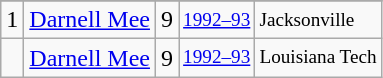<table class="wikitable">
<tr>
</tr>
<tr>
<td>1</td>
<td><a href='#'>Darnell Mee</a></td>
<td>9</td>
<td style="font-size:80%;"><a href='#'>1992–93</a></td>
<td style="font-size:80%;">Jacksonville</td>
</tr>
<tr>
<td></td>
<td><a href='#'>Darnell Mee</a></td>
<td>9</td>
<td style="font-size:80%;"><a href='#'>1992–93</a></td>
<td style="font-size:80%;">Louisiana Tech</td>
</tr>
</table>
